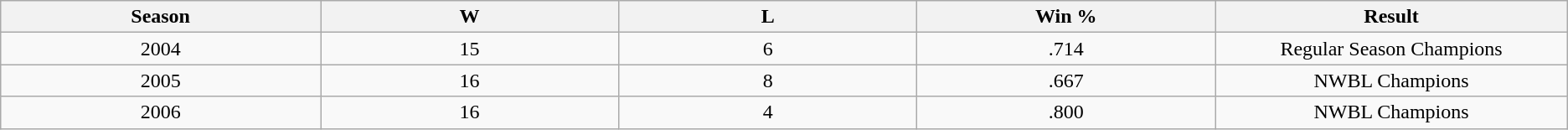<table class="wikitable">
<tr>
<th bgcolor="#DDDDFF" width="3%">Season</th>
<th bgcolor="#DDDDFF" width="3%">W</th>
<th bgcolor="#DDDDFF" width="3%">L</th>
<th bgcolor="#DDDDFF" width="3%">Win %</th>
<th bgcolor="#DDDDFF" width="3%">Result</th>
</tr>
<tr>
<td align=center>2004</td>
<td align=center>15</td>
<td align=center>6</td>
<td align=center>.714</td>
<td align=center>Regular Season Champions</td>
</tr>
<tr>
<td align=center>2005</td>
<td align=center>16</td>
<td align=center>8</td>
<td align=center>.667</td>
<td align=center>NWBL Champions</td>
</tr>
<tr>
<td align=center>2006</td>
<td align=center>16</td>
<td align=center>4</td>
<td align=center>.800</td>
<td align=center>NWBL Champions</td>
</tr>
</table>
